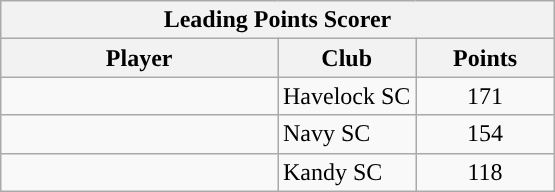<table class="wikitable sortable">
<tr>
<th colspan=3>Leading Points Scorer</th>
</tr>
<tr>
<th style="width:50%">Player</th>
<th style="width:25%">Club</th>
<th style="width:25%">Points</th>
</tr>
<tr>
<td></td>
<td>Havelock SC</td>
<td align="center">171</td>
</tr>
<tr>
<td></td>
<td>Navy SC</td>
<td align="center">154</td>
</tr>
<tr>
<td></td>
<td>Kandy SC</td>
<td align="center">118</td>
</tr>
</table>
